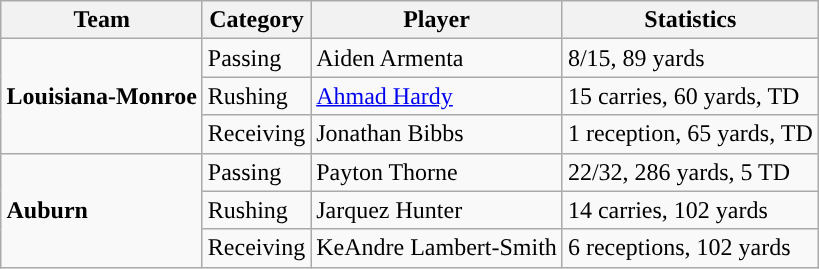<table class="wikitable" style="float: right;">
<tr>
<th>Team</th>
<th>Category</th>
<th>Player</th>
<th>Statistics</th>
</tr>
<tr>
<td rowspan=3><strong>Louisiana-Monroe</strong></td>
<td>Passing</td>
<td>Aiden Armenta</td>
<td>8/15, 89 yards</td>
</tr>
<tr>
<td>Rushing</td>
<td><a href='#'>Ahmad Hardy</a></td>
<td>15 carries, 60 yards, TD</td>
</tr>
<tr>
<td>Receiving</td>
<td>Jonathan Bibbs</td>
<td>1 reception, 65 yards, TD</td>
</tr>
<tr>
<td rowspan=3><strong>Auburn</strong></td>
<td>Passing</td>
<td>Payton Thorne</td>
<td>22/32, 286 yards, 5 TD</td>
</tr>
<tr>
<td>Rushing</td>
<td>Jarquez Hunter</td>
<td>14 carries, 102 yards</td>
</tr>
<tr>
<td>Receiving</td>
<td>KeAndre Lambert-Smith</td>
<td>6 receptions, 102 yards</td>
</tr>
</table>
